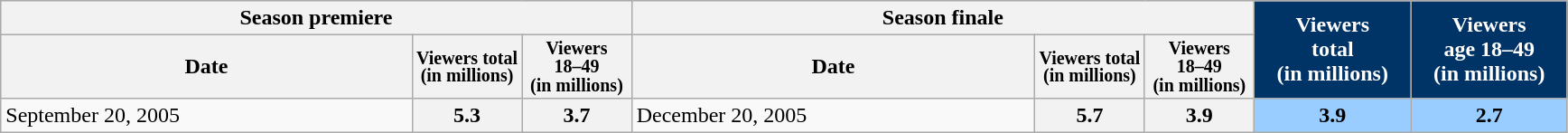<table class="wikitable">
<tr style="background:#e0e0e0;">
<th colspan="3">Season premiere</th>
<th colspan="3">Season finale</th>
<th rowspan="2"  style="width:10%; background:#036; color:white;">Viewers<br>total<br>(in millions)</th>
<th rowspan="2"  style="width:10%; background:#036; color:white;">Viewers<br>age 18–49<br>(in millions)</th>
</tr>
<tr style="background:#e0e0e0;">
<th>Date</th>
<th span style="width:7%; font-size:smaller; font-weight:bold; line-height:100%;">Viewers total<br>(in millions)</th>
<th span style="width:7%; font-size:smaller; font-weight:bold; line-height:100%;">Viewers<br>18–49<br>(in millions)</th>
<th>Date</th>
<th span style="width:7%; font-size:smaller; font-weight:bold; line-height:100%;">Viewers total<br>(in millions)</th>
<th span style="width:7%; font-size:smaller; font-weight:bold; line-height:100%;">Viewers<br>18–49<br>(in millions)</th>
</tr>
<tr style="background:#f9f9f9;">
<td>September 20, 2005</td>
<th style="text-align:center;font-weight:normal;"><strong>5.3</strong></th>
<th style="text-align:center;font-weight:normal;"><strong>3.7</strong></th>
<td>December 20, 2005</td>
<th style="text-align:center;font-weight:normal;"><strong>5.7</strong></th>
<th style="text-align:center;font-weight:normal;"><strong>3.9</strong></th>
<th style="background:#9cf;text-align:center;font-weight:normal;"><strong>3.9</strong></th>
<th style="background:#9cf;text-align:center;font-weight:normal;"><strong>2.7</strong></th>
</tr>
</table>
